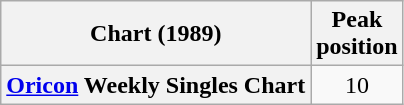<table class="wikitable plainrowheaders" style="text-align:center;">
<tr>
<th>Chart (1989)</th>
<th>Peak<br>position</th>
</tr>
<tr>
<th scope="row"><a href='#'>Oricon</a> Weekly Singles Chart</th>
<td>10</td>
</tr>
</table>
